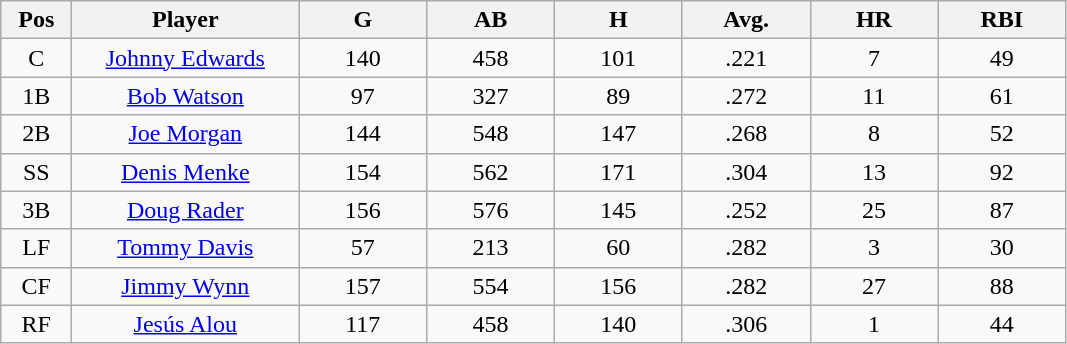<table class="wikitable sortable">
<tr>
<th bgcolor="#DDDDFF" width="5%">Pos</th>
<th bgcolor="#DDDDFF" width="16%">Player</th>
<th bgcolor="#DDDDFF" width="9%">G</th>
<th bgcolor="#DDDDFF" width="9%">AB</th>
<th bgcolor="#DDDDFF" width="9%">H</th>
<th bgcolor="#DDDDFF" width="9%">Avg.</th>
<th bgcolor="#DDDDFF" width="9%">HR</th>
<th bgcolor="#DDDDFF" width="9%">RBI</th>
</tr>
<tr align="center">
<td>C</td>
<td><a href='#'>Johnny Edwards</a></td>
<td>140</td>
<td>458</td>
<td>101</td>
<td>.221</td>
<td>7</td>
<td>49</td>
</tr>
<tr align=center>
<td>1B</td>
<td><a href='#'>Bob Watson</a></td>
<td>97</td>
<td>327</td>
<td>89</td>
<td>.272</td>
<td>11</td>
<td>61</td>
</tr>
<tr align=center>
<td>2B</td>
<td><a href='#'>Joe Morgan</a></td>
<td>144</td>
<td>548</td>
<td>147</td>
<td>.268</td>
<td>8</td>
<td>52</td>
</tr>
<tr align=center>
<td>SS</td>
<td><a href='#'>Denis Menke</a></td>
<td>154</td>
<td>562</td>
<td>171</td>
<td>.304</td>
<td>13</td>
<td>92</td>
</tr>
<tr align=center>
<td>3B</td>
<td><a href='#'>Doug Rader</a></td>
<td>156</td>
<td>576</td>
<td>145</td>
<td>.252</td>
<td>25</td>
<td>87</td>
</tr>
<tr align=center>
<td>LF</td>
<td><a href='#'>Tommy Davis</a></td>
<td>57</td>
<td>213</td>
<td>60</td>
<td>.282</td>
<td>3</td>
<td>30</td>
</tr>
<tr align=center>
<td>CF</td>
<td><a href='#'>Jimmy Wynn</a></td>
<td>157</td>
<td>554</td>
<td>156</td>
<td>.282</td>
<td>27</td>
<td>88</td>
</tr>
<tr align=center>
<td>RF</td>
<td><a href='#'>Jesús Alou</a></td>
<td>117</td>
<td>458</td>
<td>140</td>
<td>.306</td>
<td>1</td>
<td>44</td>
</tr>
</table>
